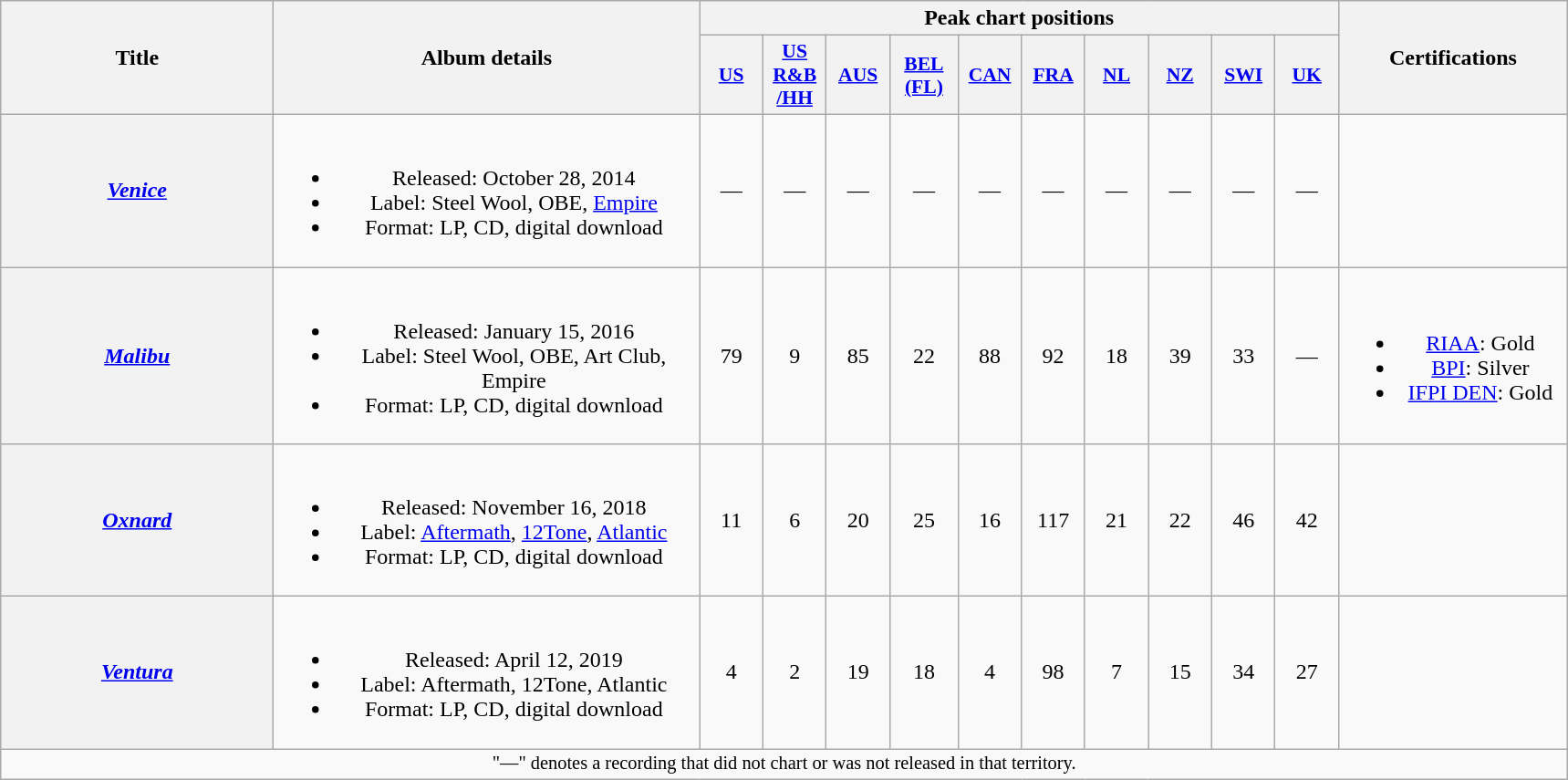<table class="wikitable plainrowheaders" style="text-align:center;">
<tr>
<th rowspan="2" style="width:12em;">Title</th>
<th rowspan="2" style="width:19em;">Album details</th>
<th colspan="10">Peak chart positions</th>
<th rowspan="2" style="width:10em;">Certifications</th>
</tr>
<tr>
<th style="width:2.75em;font-size:90%;"><a href='#'>US</a><br></th>
<th style="width:2.75em;font-size:90%;"><a href='#'>US<br>R&B<br>/HH</a><br></th>
<th style="width:2.75em;font-size:90%;"><a href='#'>AUS</a><br></th>
<th scope="col" style="width:3em;font-size:90%;"><a href='#'>BEL<br>(FL)</a><br></th>
<th style="width:2.75em;font-size:90%;"><a href='#'>CAN</a><br></th>
<th style="width:2.75em;font-size:90%;"><a href='#'>FRA</a><br></th>
<th style="width:2.75em;font-size:90%;"><a href='#'>NL</a><br></th>
<th style="width:2.75em;font-size:90%;"><a href='#'>NZ</a><br></th>
<th style="width:2.75em;font-size:90%;"><a href='#'>SWI</a><br></th>
<th style="width:2.75em;font-size:90%;"><a href='#'>UK</a><br></th>
</tr>
<tr>
<th scope="row"><em><a href='#'>Venice</a></em></th>
<td><br><ul><li>Released: October 28, 2014</li><li>Label: Steel Wool, OBE, <a href='#'>Empire</a></li><li>Format: LP, CD, digital download</li></ul></td>
<td>—</td>
<td>—</td>
<td>—</td>
<td>—</td>
<td>—</td>
<td>—</td>
<td>—</td>
<td>—</td>
<td>—</td>
<td>—</td>
<td></td>
</tr>
<tr>
<th scope="row"><em><a href='#'>Malibu</a></em></th>
<td><br><ul><li>Released: January 15, 2016</li><li>Label: Steel Wool, OBE, Art Club, Empire</li><li>Format: LP, CD, digital download</li></ul></td>
<td>79</td>
<td>9</td>
<td>85</td>
<td>22</td>
<td>88</td>
<td>92</td>
<td>18</td>
<td>39</td>
<td>33</td>
<td>—</td>
<td><br><ul><li><a href='#'>RIAA</a>: Gold</li><li><a href='#'>BPI</a>: Silver</li><li><a href='#'>IFPI DEN</a>: Gold</li></ul></td>
</tr>
<tr>
<th scope="row"><em><a href='#'>Oxnard</a></em></th>
<td><br><ul><li>Released: November 16, 2018</li><li>Label: <a href='#'>Aftermath</a>, <a href='#'>12Tone</a>, <a href='#'>Atlantic</a></li><li>Format: LP, CD, digital download</li></ul></td>
<td>11</td>
<td>6</td>
<td>20</td>
<td>25</td>
<td>16</td>
<td>117</td>
<td>21</td>
<td>22</td>
<td>46</td>
<td>42</td>
<td></td>
</tr>
<tr>
<th scope="row"><em><a href='#'>Ventura</a></em></th>
<td><br><ul><li>Released: April 12, 2019</li><li>Label: Aftermath, 12Tone, Atlantic</li><li>Format: LP, CD, digital download</li></ul></td>
<td>4</td>
<td>2</td>
<td>19</td>
<td>18</td>
<td>4</td>
<td>98</td>
<td>7</td>
<td>15</td>
<td>34</td>
<td>27</td>
<td></td>
</tr>
<tr>
<td colspan="14" style="font-size:85%">"—" denotes a recording that did not chart or was not released in that territory.</td>
</tr>
</table>
